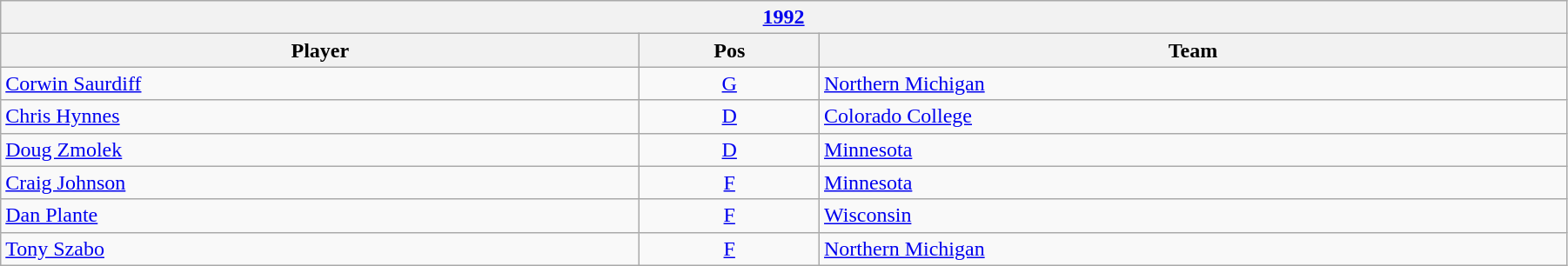<table class="wikitable" width=95%>
<tr>
<th colspan=3><a href='#'>1992</a></th>
</tr>
<tr>
<th>Player</th>
<th>Pos</th>
<th>Team</th>
</tr>
<tr>
<td><a href='#'>Corwin Saurdiff</a></td>
<td align=center><a href='#'>G</a></td>
<td><a href='#'>Northern Michigan</a></td>
</tr>
<tr>
<td><a href='#'>Chris Hynnes</a></td>
<td align=center><a href='#'>D</a></td>
<td><a href='#'>Colorado College</a></td>
</tr>
<tr>
<td><a href='#'>Doug Zmolek</a></td>
<td align=center><a href='#'>D</a></td>
<td><a href='#'>Minnesota</a></td>
</tr>
<tr>
<td><a href='#'>Craig Johnson</a></td>
<td align=center><a href='#'>F</a></td>
<td><a href='#'>Minnesota</a></td>
</tr>
<tr>
<td><a href='#'>Dan Plante</a></td>
<td align=center><a href='#'>F</a></td>
<td><a href='#'>Wisconsin</a></td>
</tr>
<tr>
<td><a href='#'>Tony Szabo</a></td>
<td align=center><a href='#'>F</a></td>
<td><a href='#'>Northern Michigan</a></td>
</tr>
</table>
